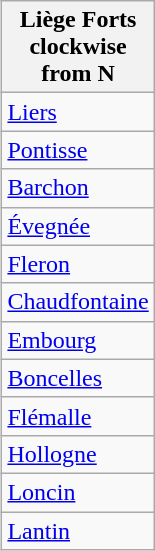<table class="wikitable" align=right style="margin:0 0 1em 1em">
<tr>
<th>Liège Forts<br><span>clockwise<br>from N</span></th>
</tr>
<tr>
<td><a href='#'>Liers</a></td>
</tr>
<tr>
<td><a href='#'>Pontisse</a></td>
</tr>
<tr>
<td><a href='#'>Barchon</a></td>
</tr>
<tr>
<td><a href='#'>Évegnée</a></td>
</tr>
<tr>
<td><a href='#'>Fleron</a></td>
</tr>
<tr>
<td><a href='#'>Chaudfontaine</a></td>
</tr>
<tr>
<td><a href='#'>Embourg</a></td>
</tr>
<tr>
<td><a href='#'>Boncelles</a></td>
</tr>
<tr>
<td><a href='#'>Flémalle</a></td>
</tr>
<tr>
<td><a href='#'>Hollogne</a></td>
</tr>
<tr>
<td><a href='#'>Loncin</a></td>
</tr>
<tr>
<td><a href='#'>Lantin</a></td>
</tr>
</table>
